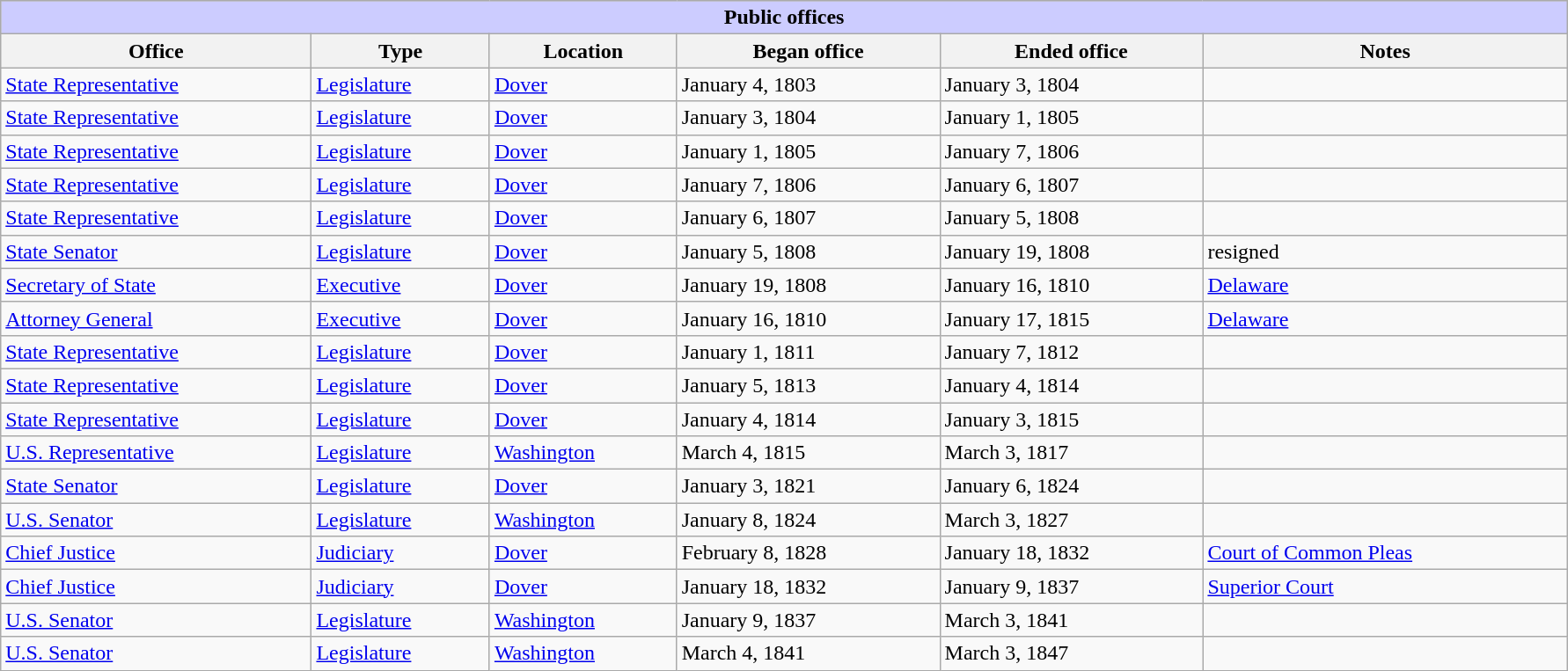<table class=wikitable style="width: 94%" style="text-align: center;" align="center">
<tr bgcolor=#cccccc>
<th colspan=7 style="background: #ccccff;">Public offices</th>
</tr>
<tr>
<th><strong>Office</strong></th>
<th><strong>Type</strong></th>
<th><strong>Location</strong></th>
<th><strong>Began office</strong></th>
<th><strong>Ended office</strong></th>
<th><strong>Notes</strong></th>
</tr>
<tr>
<td><a href='#'>State Representative</a></td>
<td><a href='#'>Legislature</a></td>
<td><a href='#'>Dover</a></td>
<td>January 4, 1803</td>
<td>January 3, 1804</td>
<td></td>
</tr>
<tr>
<td><a href='#'>State Representative</a></td>
<td><a href='#'>Legislature</a></td>
<td><a href='#'>Dover</a></td>
<td>January 3, 1804</td>
<td>January 1, 1805</td>
<td></td>
</tr>
<tr>
<td><a href='#'>State Representative</a></td>
<td><a href='#'>Legislature</a></td>
<td><a href='#'>Dover</a></td>
<td>January 1, 1805</td>
<td>January 7, 1806</td>
<td></td>
</tr>
<tr>
<td><a href='#'>State Representative</a></td>
<td><a href='#'>Legislature</a></td>
<td><a href='#'>Dover</a></td>
<td>January 7, 1806</td>
<td>January 6, 1807</td>
<td></td>
</tr>
<tr>
<td><a href='#'>State Representative</a></td>
<td><a href='#'>Legislature</a></td>
<td><a href='#'>Dover</a></td>
<td>January 6, 1807</td>
<td>January 5, 1808</td>
<td></td>
</tr>
<tr>
<td><a href='#'>State Senator</a></td>
<td><a href='#'>Legislature</a></td>
<td><a href='#'>Dover</a></td>
<td>January 5, 1808</td>
<td>January 19, 1808</td>
<td>resigned</td>
</tr>
<tr>
<td><a href='#'>Secretary of State</a></td>
<td><a href='#'>Executive</a></td>
<td><a href='#'>Dover</a></td>
<td>January 19, 1808</td>
<td>January 16, 1810</td>
<td><a href='#'>Delaware</a></td>
</tr>
<tr>
<td><a href='#'>Attorney General</a></td>
<td><a href='#'>Executive</a></td>
<td><a href='#'>Dover</a></td>
<td>January 16, 1810</td>
<td>January 17, 1815</td>
<td><a href='#'>Delaware</a></td>
</tr>
<tr>
<td><a href='#'>State Representative</a></td>
<td><a href='#'>Legislature</a></td>
<td><a href='#'>Dover</a></td>
<td>January 1, 1811</td>
<td>January 7, 1812</td>
<td></td>
</tr>
<tr>
<td><a href='#'>State Representative</a></td>
<td><a href='#'>Legislature</a></td>
<td><a href='#'>Dover</a></td>
<td>January 5, 1813</td>
<td>January 4, 1814</td>
<td></td>
</tr>
<tr>
<td><a href='#'>State Representative</a></td>
<td><a href='#'>Legislature</a></td>
<td><a href='#'>Dover</a></td>
<td>January 4, 1814</td>
<td>January 3, 1815</td>
<td></td>
</tr>
<tr>
<td><a href='#'>U.S. Representative</a></td>
<td><a href='#'>Legislature</a></td>
<td><a href='#'>Washington</a></td>
<td>March 4, 1815</td>
<td>March 3, 1817</td>
<td></td>
</tr>
<tr>
<td><a href='#'>State Senator</a></td>
<td><a href='#'>Legislature</a></td>
<td><a href='#'>Dover</a></td>
<td>January 3, 1821</td>
<td>January 6, 1824</td>
<td></td>
</tr>
<tr>
<td><a href='#'>U.S. Senator</a></td>
<td><a href='#'>Legislature</a></td>
<td><a href='#'>Washington</a></td>
<td>January 8, 1824</td>
<td>March 3, 1827</td>
<td></td>
</tr>
<tr>
<td><a href='#'>Chief Justice</a></td>
<td><a href='#'>Judiciary</a></td>
<td><a href='#'>Dover</a></td>
<td>February 8, 1828</td>
<td>January 18, 1832</td>
<td><a href='#'>Court of Common Pleas</a></td>
</tr>
<tr>
<td><a href='#'>Chief Justice</a></td>
<td><a href='#'>Judiciary</a></td>
<td><a href='#'>Dover</a></td>
<td>January 18, 1832</td>
<td>January 9, 1837</td>
<td><a href='#'>Superior Court</a></td>
</tr>
<tr>
<td><a href='#'>U.S. Senator</a></td>
<td><a href='#'>Legislature</a></td>
<td><a href='#'>Washington</a></td>
<td>January 9, 1837</td>
<td>March 3, 1841</td>
<td></td>
</tr>
<tr>
<td><a href='#'>U.S. Senator</a></td>
<td><a href='#'>Legislature</a></td>
<td><a href='#'>Washington</a></td>
<td>March 4, 1841</td>
<td>March 3, 1847</td>
<td></td>
</tr>
</table>
